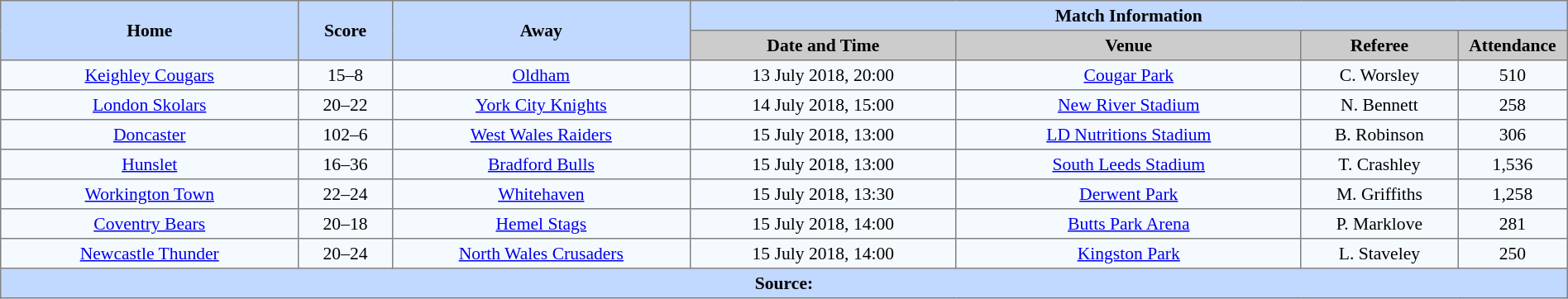<table border=1 style="border-collapse:collapse; font-size:90%; text-align:center;" cellpadding=3 cellspacing=0 width=100%>
<tr bgcolor=#C1D8FF>
<th rowspan=2 width=19%>Home</th>
<th rowspan=2 width=6%>Score</th>
<th rowspan=2 width=19%>Away</th>
<th colspan=4>Match Information</th>
</tr>
<tr bgcolor=#CCCCCC>
<th width=17%>Date and Time</th>
<th width=22%>Venue</th>
<th width=10%>Referee</th>
<th width=7%>Attendance</th>
</tr>
<tr bgcolor=#F5FAFF>
<td> <a href='#'>Keighley Cougars</a></td>
<td>15–8</td>
<td> <a href='#'>Oldham</a></td>
<td>13 July 2018, 20:00</td>
<td><a href='#'>Cougar Park</a></td>
<td>C. Worsley</td>
<td>510</td>
</tr>
<tr bgcolor=#F5FAFF>
<td> <a href='#'>London Skolars</a></td>
<td>20–22</td>
<td> <a href='#'>York City Knights</a></td>
<td>14 July 2018, 15:00</td>
<td><a href='#'>New River Stadium</a></td>
<td>N. Bennett</td>
<td>258</td>
</tr>
<tr bgcolor=#F5FAFF>
<td> <a href='#'>Doncaster</a></td>
<td>102–6</td>
<td> <a href='#'>West Wales Raiders</a></td>
<td>15 July 2018, 13:00</td>
<td><a href='#'>LD Nutritions Stadium</a></td>
<td>B. Robinson</td>
<td>306</td>
</tr>
<tr bgcolor=#F5FAFF>
<td> <a href='#'>Hunslet</a></td>
<td>16–36</td>
<td> <a href='#'>Bradford Bulls</a></td>
<td>15 July 2018, 13:00</td>
<td><a href='#'>South Leeds Stadium</a></td>
<td>T. Crashley</td>
<td>1,536</td>
</tr>
<tr bgcolor=#F5FAFF>
<td> <a href='#'>Workington Town</a></td>
<td>22–24</td>
<td> <a href='#'>Whitehaven</a></td>
<td>15 July 2018, 13:30</td>
<td><a href='#'>Derwent Park</a></td>
<td>M. Griffiths</td>
<td>1,258</td>
</tr>
<tr bgcolor=#F5FAFF>
<td> <a href='#'>Coventry Bears</a></td>
<td>20–18</td>
<td> <a href='#'>Hemel Stags</a></td>
<td>15 July 2018, 14:00</td>
<td><a href='#'>Butts Park Arena</a></td>
<td>P. Marklove</td>
<td>281</td>
</tr>
<tr bgcolor=#F5FAFF>
<td> <a href='#'>Newcastle Thunder</a></td>
<td>20–24</td>
<td> <a href='#'>North Wales Crusaders</a></td>
<td>15 July 2018, 14:00</td>
<td><a href='#'>Kingston Park</a></td>
<td>L. Staveley</td>
<td>250</td>
</tr>
<tr bgcolor=#C1D8FF>
<th colspan=7>Source:</th>
</tr>
</table>
